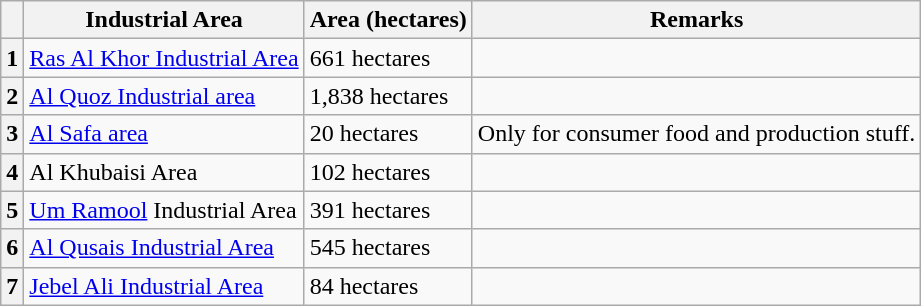<table class="wikitable">
<tr>
<th></th>
<th>Industrial Area</th>
<th>Area (hectares)</th>
<th>Remarks</th>
</tr>
<tr>
<th>1</th>
<td><a href='#'>Ras Al Khor Industrial Area</a></td>
<td>661 hectares</td>
<td></td>
</tr>
<tr>
<th>2</th>
<td><a href='#'>Al Quoz Industrial area</a></td>
<td>1,838 hectares</td>
<td></td>
</tr>
<tr>
<th>3</th>
<td><a href='#'>Al Safa area</a></td>
<td>20 hectares</td>
<td>Only for consumer food and production stuff.</td>
</tr>
<tr>
<th>4</th>
<td>Al Khubaisi Area</td>
<td>102 hectares</td>
<td></td>
</tr>
<tr>
<th>5</th>
<td><a href='#'>Um Ramool</a> Industrial Area</td>
<td>391 hectares</td>
<td></td>
</tr>
<tr>
<th>6</th>
<td><a href='#'>Al Qusais Industrial Area</a></td>
<td>545 hectares</td>
<td></td>
</tr>
<tr>
<th>7</th>
<td><a href='#'>Jebel Ali Industrial Area</a></td>
<td>84 hectares</td>
<td></td>
</tr>
</table>
